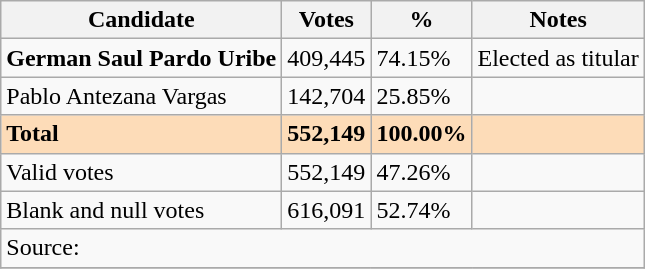<table class=wikitable>
<tr>
<th>Candidate</th>
<th>Votes</th>
<th>%</th>
<th>Notes</th>
</tr>
<tr>
<td><strong>German Saul Pardo Uribe</strong></td>
<td>409,445</td>
<td>74.15%</td>
<td>Elected as titular</td>
</tr>
<tr>
<td>Pablo Antezana Vargas</td>
<td>142,704</td>
<td>25.85%</td>
<td></td>
</tr>
<tr>
<td style="background:#FDDCB8"><strong>Total</strong></td>
<td style="background:#FDDCB8"><strong>552,149</strong></td>
<td style="background:#FDDCB8"><strong>100.00%</strong></td>
<td style="background:#FDDCB8"></td>
</tr>
<tr>
<td>Valid votes</td>
<td>552,149</td>
<td>47.26%</td>
<td></td>
</tr>
<tr>
<td>Blank and null votes</td>
<td>616,091</td>
<td>52.74%</td>
<td></td>
</tr>
<tr>
<td colspan="4">Source: </td>
</tr>
<tr>
</tr>
</table>
